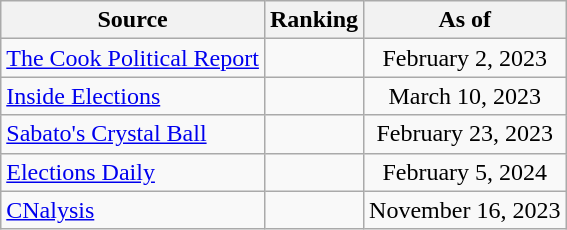<table class="wikitable" style="text-align:center">
<tr>
<th>Source</th>
<th>Ranking</th>
<th>As of</th>
</tr>
<tr>
<td style="text-align:left"><a href='#'>The Cook Political Report</a></td>
<td></td>
<td>February 2, 2023</td>
</tr>
<tr>
<td style="text-align:left"><a href='#'>Inside Elections</a></td>
<td></td>
<td>March 10, 2023</td>
</tr>
<tr>
<td style="text-align:left"><a href='#'>Sabato's Crystal Ball</a></td>
<td></td>
<td>February 23, 2023</td>
</tr>
<tr>
<td style="text-align:left"><a href='#'>Elections Daily</a></td>
<td></td>
<td>February 5, 2024</td>
</tr>
<tr>
<td style="text-align:left"><a href='#'>CNalysis</a></td>
<td></td>
<td>November 16, 2023</td>
</tr>
</table>
